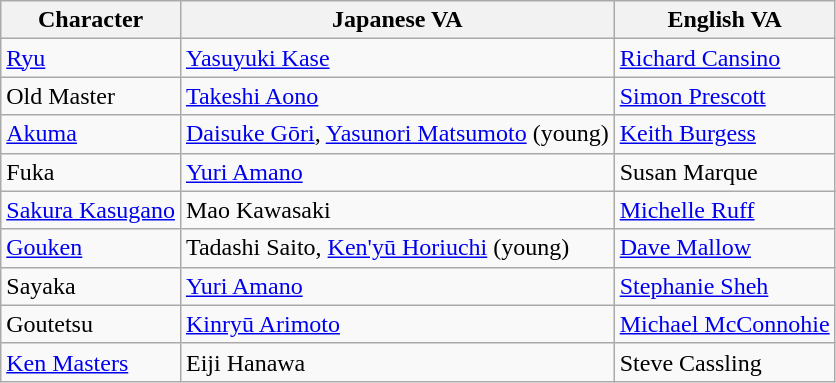<table class="wikitable">
<tr>
<th>Character</th>
<th>Japanese VA</th>
<th>English VA</th>
</tr>
<tr>
<td><a href='#'>Ryu</a></td>
<td><a href='#'>Yasuyuki Kase</a></td>
<td><a href='#'>Richard Cansino</a></td>
</tr>
<tr>
<td>Old Master</td>
<td><a href='#'>Takeshi Aono</a></td>
<td><a href='#'>Simon Prescott</a></td>
</tr>
<tr>
<td><a href='#'>Akuma</a></td>
<td><a href='#'>Daisuke Gōri</a>, <a href='#'>Yasunori Matsumoto</a> (young)</td>
<td><a href='#'>Keith Burgess</a></td>
</tr>
<tr>
<td>Fuka</td>
<td><a href='#'>Yuri Amano</a></td>
<td>Susan Marque</td>
</tr>
<tr>
<td><a href='#'>Sakura Kasugano</a></td>
<td>Mao Kawasaki</td>
<td><a href='#'>Michelle Ruff</a></td>
</tr>
<tr>
<td><a href='#'>Gouken</a></td>
<td>Tadashi Saito, <a href='#'>Ken'yū Horiuchi</a> (young)</td>
<td><a href='#'>Dave Mallow</a></td>
</tr>
<tr>
<td>Sayaka</td>
<td><a href='#'>Yuri Amano</a></td>
<td><a href='#'>Stephanie Sheh</a></td>
</tr>
<tr>
<td>Goutetsu</td>
<td><a href='#'>Kinryū Arimoto</a></td>
<td><a href='#'>Michael McConnohie</a></td>
</tr>
<tr>
<td><a href='#'>Ken Masters</a></td>
<td>Eiji Hanawa</td>
<td>Steve Cassling</td>
</tr>
</table>
